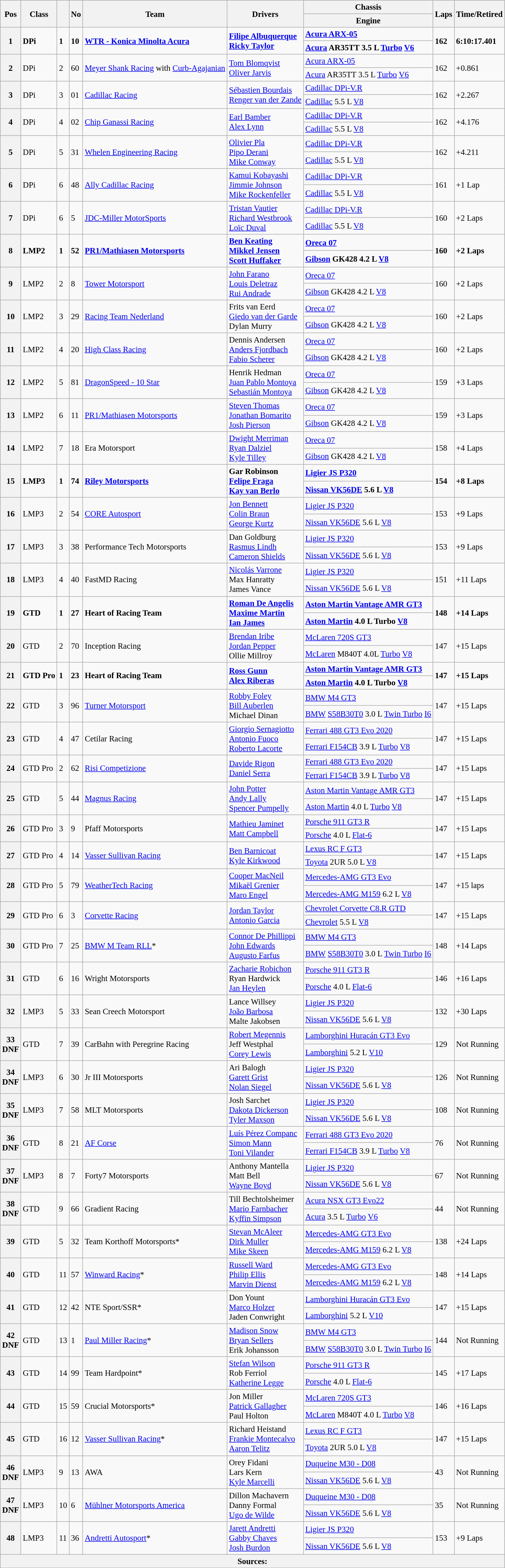<table class="wikitable" style="font-size: 95%;">
<tr>
<th rowspan=2>Pos</th>
<th rowspan=2>Class</th>
<th rowspan=2></th>
<th rowspan=2>No</th>
<th rowspan=2>Team</th>
<th rowspan=2>Drivers</th>
<th>Chassis</th>
<th rowspan=2>Laps</th>
<th rowspan=2>Time/Retired</th>
</tr>
<tr>
<th>Engine</th>
</tr>
<tr style="font-weight:bold">
<th rowspan=2>1</th>
<td rowspan=2>DPi</td>
<td rowspan=2>1</td>
<td rowspan=2>10</td>
<td rowspan=2> <a href='#'>WTR - Konica Minolta Acura</a></td>
<td rowspan=2> <a href='#'>Filipe Albuquerque</a><br> <a href='#'>Ricky Taylor</a></td>
<td><a href='#'>Acura ARX-05</a></td>
<td rowspan=2>162</td>
<td rowspan=2>6:10:17.401</td>
</tr>
<tr style="font-weight:bold">
<td><a href='#'>Acura</a> AR35TT 3.5 L <a href='#'>Turbo</a> <a href='#'>V6</a></td>
</tr>
<tr>
<th rowspan=2>2</th>
<td rowspan=2>DPi</td>
<td rowspan=2>2</td>
<td rowspan=2>60</td>
<td rowspan=2> <a href='#'>Meyer Shank Racing</a> with <a href='#'>Curb-Agajanian</a></td>
<td rowspan=2> <a href='#'>Tom Blomqvist</a><br> <a href='#'>Oliver Jarvis</a></td>
<td><a href='#'>Acura ARX-05</a></td>
<td rowspan=2>162</td>
<td rowspan=2>+0.861</td>
</tr>
<tr>
<td><a href='#'>Acura</a> AR35TT 3.5 L <a href='#'>Turbo</a> <a href='#'>V6</a></td>
</tr>
<tr>
<th rowspan=2>3</th>
<td rowspan=2>DPi</td>
<td rowspan=2>3</td>
<td rowspan=2>01</td>
<td rowspan=2> <a href='#'>Cadillac Racing</a></td>
<td rowspan=2> <a href='#'>Sébastien Bourdais</a><br> <a href='#'>Renger van der Zande</a></td>
<td><a href='#'>Cadillac DPi-V.R</a></td>
<td rowspan=2>162</td>
<td rowspan=2>+2.267</td>
</tr>
<tr>
<td><a href='#'>Cadillac</a> 5.5 L <a href='#'>V8</a></td>
</tr>
<tr>
<th rowspan=2>4</th>
<td rowspan=2>DPi</td>
<td rowspan=2>4</td>
<td rowspan=2>02</td>
<td rowspan=2> <a href='#'>Chip Ganassi Racing</a></td>
<td rowspan=2> <a href='#'>Earl Bamber</a><br> <a href='#'>Alex Lynn</a></td>
<td><a href='#'>Cadillac DPi-V.R</a></td>
<td rowspan=2>162</td>
<td rowspan=2>+4.176</td>
</tr>
<tr>
<td><a href='#'>Cadillac</a> 5.5 L <a href='#'>V8</a></td>
</tr>
<tr>
<th rowspan=2>5</th>
<td rowspan=2>DPi</td>
<td rowspan=2>5</td>
<td rowspan=2>31</td>
<td rowspan=2> <a href='#'>Whelen Engineering Racing</a></td>
<td rowspan=2> <a href='#'>Olivier Pla</a><br> <a href='#'>Pipo Derani</a><br> <a href='#'>Mike Conway</a></td>
<td><a href='#'>Cadillac DPi-V.R</a></td>
<td rowspan=2>162</td>
<td rowspan=2>+4.211</td>
</tr>
<tr>
<td><a href='#'>Cadillac</a> 5.5 L <a href='#'>V8</a></td>
</tr>
<tr>
<th rowspan=2>6</th>
<td rowspan=2>DPi</td>
<td rowspan=2>6</td>
<td rowspan=2>48</td>
<td rowspan=2> <a href='#'>Ally Cadillac Racing</a></td>
<td rowspan=2> <a href='#'>Kamui Kobayashi</a><br> <a href='#'>Jimmie Johnson</a><br> <a href='#'>Mike Rockenfeller</a></td>
<td><a href='#'>Cadillac DPi-V.R</a></td>
<td rowspan=2>161</td>
<td rowspan=2>+1 Lap</td>
</tr>
<tr>
<td><a href='#'>Cadillac</a> 5.5 L <a href='#'>V8</a></td>
</tr>
<tr>
<th rowspan=2>7</th>
<td rowspan=2>DPi</td>
<td rowspan=2>6</td>
<td rowspan=2>5</td>
<td rowspan=2> <a href='#'>JDC-Miller MotorSports</a></td>
<td rowspan=2> <a href='#'>Tristan Vautier</a><br> <a href='#'>Richard Westbrook</a><br> <a href='#'>Loïc Duval</a></td>
<td><a href='#'>Cadillac DPi-V.R</a></td>
<td rowspan=2>160</td>
<td rowspan=2>+2 Laps</td>
</tr>
<tr>
<td><a href='#'>Cadillac</a> 5.5 L <a href='#'>V8</a></td>
</tr>
<tr style="font-weight:bold">
<th rowspan=2>8</th>
<td rowspan=2>LMP2</td>
<td rowspan=2>1</td>
<td rowspan=2>52</td>
<td rowspan=2> <a href='#'>PR1/Mathiasen Motorsports</a></td>
<td rowspan=2> <a href='#'>Ben Keating</a><br> <a href='#'>Mikkel Jensen</a><br> <a href='#'>Scott Huffaker</a></td>
<td><a href='#'>Oreca 07</a></td>
<td rowspan=2>160</td>
<td rowspan=2>+2 Laps</td>
</tr>
<tr style="font-weight:bold">
<td><a href='#'>Gibson</a> GK428 4.2 L <a href='#'>V8</a></td>
</tr>
<tr>
<th rowspan=2>9</th>
<td rowspan=2>LMP2</td>
<td rowspan=2>2</td>
<td rowspan=2>8</td>
<td rowspan=2> <a href='#'>Tower Motorsport</a></td>
<td rowspan=2> <a href='#'>John Farano</a><br> <a href='#'>Louis Deletraz</a><br> <a href='#'>Rui Andrade</a></td>
<td><a href='#'>Oreca 07</a></td>
<td rowspan=2>160</td>
<td rowspan=2>+2 Laps</td>
</tr>
<tr>
<td><a href='#'>Gibson</a> GK428 4.2 L <a href='#'>V8</a></td>
</tr>
<tr>
<th rowspan=2>10</th>
<td rowspan=2>LMP2</td>
<td rowspan=2>3</td>
<td rowspan=2>29</td>
<td rowspan=2> <a href='#'>Racing Team Nederland</a></td>
<td rowspan=2> Frits van Eerd<br> <a href='#'>Giedo van der Garde</a><br> Dylan Murry</td>
<td><a href='#'>Oreca 07</a></td>
<td rowspan=2>160</td>
<td rowspan=2>+2 Laps</td>
</tr>
<tr>
<td><a href='#'>Gibson</a> GK428 4.2 L <a href='#'>V8</a></td>
</tr>
<tr>
<th rowspan=2>11</th>
<td rowspan=2>LMP2</td>
<td rowspan=2>4</td>
<td rowspan=2>20</td>
<td rowspan=2> <a href='#'>High Class Racing</a></td>
<td rowspan=2> Dennis Andersen<br> <a href='#'>Anders Fjordbach</a><br> <a href='#'>Fabio Scherer</a></td>
<td><a href='#'>Oreca 07</a></td>
<td rowspan=2>160</td>
<td rowspan=2>+2 Laps</td>
</tr>
<tr>
<td><a href='#'>Gibson</a> GK428 4.2 L <a href='#'>V8</a></td>
</tr>
<tr>
<th rowspan=2>12</th>
<td rowspan=2>LMP2</td>
<td rowspan=2>5</td>
<td rowspan=2>81</td>
<td rowspan=2> <a href='#'>DragonSpeed - 10 Star</a></td>
<td rowspan=2> Henrik Hedman<br> <a href='#'>Juan Pablo Montoya</a><br> <a href='#'>Sebastián Montoya</a></td>
<td><a href='#'>Oreca 07</a></td>
<td rowspan=2>159</td>
<td rowspan=2>+3 Laps</td>
</tr>
<tr>
<td><a href='#'>Gibson</a> GK428 4.2 L <a href='#'>V8</a></td>
</tr>
<tr>
<th rowspan=2>13</th>
<td rowspan=2>LMP2</td>
<td rowspan=2>6</td>
<td rowspan=2>11</td>
<td rowspan=2> <a href='#'>PR1/Mathiasen Motorsports</a></td>
<td rowspan=2> <a href='#'>Steven Thomas</a><br> <a href='#'>Jonathan Bomarito</a><br> <a href='#'>Josh Pierson</a></td>
<td><a href='#'>Oreca 07</a></td>
<td rowspan=2>159</td>
<td rowspan=2>+3 Laps</td>
</tr>
<tr>
<td><a href='#'>Gibson</a> GK428 4.2 L <a href='#'>V8</a></td>
</tr>
<tr>
<th rowspan=2>14</th>
<td rowspan=2>LMP2</td>
<td rowspan=2>7</td>
<td rowspan=2>18</td>
<td rowspan=2> Era Motorsport</td>
<td rowspan=2> <a href='#'>Dwight Merriman</a><br> <a href='#'>Ryan Dalziel</a><br> <a href='#'>Kyle Tilley</a></td>
<td><a href='#'>Oreca 07</a></td>
<td rowspan=2>158</td>
<td rowspan=2>+4 Laps</td>
</tr>
<tr>
<td><a href='#'>Gibson</a> GK428 4.2 L <a href='#'>V8</a></td>
</tr>
<tr style="font-weight:bold">
<th rowspan=2>15</th>
<td rowspan=2>LMP3</td>
<td rowspan=2>1</td>
<td rowspan=2>74</td>
<td rowspan=2> <a href='#'>Riley Motorsports</a></td>
<td rowspan=2> Gar Robinson<br> <a href='#'>Felipe Fraga</a><br> <a href='#'>Kay van Berlo</a></td>
<td><a href='#'>Ligier JS P320</a></td>
<td rowspan=2>154</td>
<td rowspan=2>+8 Laps</td>
</tr>
<tr style="font-weight:bold">
<td><a href='#'>Nissan VK56DE</a> 5.6 L <a href='#'>V8</a></td>
</tr>
<tr>
<th rowspan=2>16</th>
<td rowspan=2>LMP3</td>
<td rowspan=2>2</td>
<td rowspan=2>54</td>
<td rowspan=2> <a href='#'>CORE Autosport</a></td>
<td rowspan=2> <a href='#'>Jon Bennett</a><br> <a href='#'>Colin Braun</a><br> <a href='#'>George Kurtz</a></td>
<td><a href='#'>Ligier JS P320</a></td>
<td rowspan=2>153</td>
<td rowspan=2>+9 Laps</td>
</tr>
<tr>
<td><a href='#'>Nissan VK56DE</a> 5.6 L <a href='#'>V8</a></td>
</tr>
<tr>
<th rowspan=2>17</th>
<td rowspan=2>LMP3</td>
<td rowspan=2>3</td>
<td rowspan=2>38</td>
<td rowspan=2> Performance Tech Motorsports</td>
<td rowspan=2> Dan Goldburg<br> <a href='#'>Rasmus Lindh</a><br> <a href='#'>Cameron Shields</a></td>
<td><a href='#'>Ligier JS P320</a></td>
<td rowspan=2>153</td>
<td rowspan=2>+9 Laps</td>
</tr>
<tr>
<td><a href='#'>Nissan VK56DE</a> 5.6 L <a href='#'>V8</a></td>
</tr>
<tr>
<th rowspan=2>18</th>
<td rowspan=2>LMP3</td>
<td rowspan=2>4</td>
<td rowspan=2>40</td>
<td rowspan=2> FastMD Racing</td>
<td rowspan=2> <a href='#'>Nicolás Varrone</a><br> Max Hanratty<br> James Vance</td>
<td><a href='#'>Ligier JS P320</a></td>
<td rowspan=2>151</td>
<td rowspan=2>+11 Laps</td>
</tr>
<tr>
<td><a href='#'>Nissan VK56DE</a> 5.6 L <a href='#'>V8</a></td>
</tr>
<tr style="font-weight:bold">
<th rowspan=2>19</th>
<td rowspan=2>GTD</td>
<td rowspan=2>1</td>
<td rowspan=2>27</td>
<td rowspan=2> Heart of Racing Team</td>
<td rowspan=2> <a href='#'>Roman De Angelis</a><br> <a href='#'>Maxime Martin</a><br> <a href='#'>Ian James</a></td>
<td><a href='#'>Aston Martin Vantage AMR GT3</a></td>
<td rowspan=2>148</td>
<td rowspan=2>+14 Laps</td>
</tr>
<tr style="font-weight:bold">
<td><a href='#'>Aston Martin</a> 4.0 L Turbo <a href='#'>V8</a></td>
</tr>
<tr>
<th rowspan=2>20</th>
<td rowspan=2>GTD</td>
<td rowspan=2>2</td>
<td rowspan=2>70</td>
<td rowspan=2> Inception Racing</td>
<td rowspan=2> <a href='#'>Brendan Iribe</a><br> <a href='#'>Jordan Pepper</a><br> Ollie Millroy</td>
<td><a href='#'>McLaren 720S GT3</a></td>
<td rowspan=2>147</td>
<td rowspan=2>+15 Laps</td>
</tr>
<tr>
<td><a href='#'>McLaren</a> M840T 4.0L <a href='#'>Turbo</a> <a href='#'>V8</a></td>
</tr>
<tr style="font-weight:bold">
<th rowspan=2>21</th>
<td rowspan=2>GTD Pro</td>
<td rowspan=2>1</td>
<td rowspan=2>23</td>
<td rowspan=2> Heart of Racing Team</td>
<td rowspan=2> <a href='#'>Ross Gunn</a><br> <a href='#'>Alex Riberas</a></td>
<td><a href='#'>Aston Martin Vantage AMR GT3</a></td>
<td rowspan=2>147</td>
<td rowspan=2>+15 Laps</td>
</tr>
<tr style="font-weight:bold">
<td><a href='#'>Aston Martin</a> 4.0 L Turbo <a href='#'>V8</a></td>
</tr>
<tr>
<th rowspan=2>22</th>
<td rowspan=2>GTD</td>
<td rowspan=2>3</td>
<td rowspan=2>96</td>
<td rowspan=2> <a href='#'>Turner Motorsport</a></td>
<td rowspan=2> <a href='#'>Robby Foley</a><br> <a href='#'>Bill Auberlen</a><br> Michael Dinan</td>
<td><a href='#'>BMW M4 GT3</a></td>
<td rowspan=2>147</td>
<td rowspan=2>+15 Laps</td>
</tr>
<tr>
<td><a href='#'>BMW</a> <a href='#'>S58B30T0</a> 3.0 L <a href='#'>Twin Turbo</a> <a href='#'>I6</a></td>
</tr>
<tr>
<th rowspan=2>23</th>
<td rowspan=2>GTD</td>
<td rowspan=2>4</td>
<td rowspan=2>47</td>
<td rowspan=2> Cetilar Racing</td>
<td rowspan=2> <a href='#'>Giorgio Sernagiotto</a><br> <a href='#'>Antonio Fuoco</a><br> <a href='#'>Roberto Lacorte</a></td>
<td><a href='#'>Ferrari 488 GT3 Evo 2020</a></td>
<td rowspan=2>147</td>
<td rowspan=2>+15 Laps</td>
</tr>
<tr>
<td><a href='#'>Ferrari F154CB</a> 3.9 L <a href='#'>Turbo</a> <a href='#'>V8</a></td>
</tr>
<tr>
<th rowspan=2>24</th>
<td rowspan=2>GTD Pro</td>
<td rowspan=2>2</td>
<td rowspan=2>62</td>
<td rowspan=2> <a href='#'>Risi Competizione</a></td>
<td rowspan=2> <a href='#'>Davide Rigon</a><br> <a href='#'>Daniel Serra</a></td>
<td><a href='#'>Ferrari 488 GT3 Evo 2020</a></td>
<td rowspan=2>147</td>
<td rowspan=2>+15 Laps</td>
</tr>
<tr>
<td><a href='#'>Ferrari F154CB</a> 3.9 L <a href='#'>Turbo</a> <a href='#'>V8</a></td>
</tr>
<tr>
<th rowspan=2>25</th>
<td rowspan=2>GTD</td>
<td rowspan=2>5</td>
<td rowspan=2>44</td>
<td rowspan=2> <a href='#'>Magnus Racing</a></td>
<td rowspan=2> <a href='#'>John Potter</a><br> <a href='#'>Andy Lally</a><br> <a href='#'>Spencer Pumpelly</a></td>
<td><a href='#'>Aston Martin Vantage AMR GT3</a></td>
<td rowspan=2>147</td>
<td rowspan=2>+15 Laps</td>
</tr>
<tr>
<td><a href='#'>Aston Martin</a> 4.0 L <a href='#'>Turbo</a> <a href='#'>V8</a></td>
</tr>
<tr>
<th rowspan=2>26</th>
<td rowspan=2>GTD Pro</td>
<td rowspan=2>3</td>
<td rowspan=2>9</td>
<td rowspan=2> Pfaff Motorsports</td>
<td rowspan=2> <a href='#'>Mathieu Jaminet</a><br> <a href='#'>Matt Campbell</a></td>
<td><a href='#'>Porsche 911 GT3 R</a></td>
<td rowspan=2>147</td>
<td rowspan=2>+15 Laps</td>
</tr>
<tr>
<td><a href='#'>Porsche</a> 4.0 L <a href='#'>Flat-6</a></td>
</tr>
<tr>
<th rowspan=2>27</th>
<td rowspan=2>GTD Pro</td>
<td rowspan=2>4</td>
<td rowspan=2>14</td>
<td rowspan=2> <a href='#'>Vasser Sullivan Racing</a></td>
<td rowspan=2> <a href='#'>Ben Barnicoat</a><br> <a href='#'>Kyle Kirkwood</a></td>
<td><a href='#'>Lexus RC F GT3</a></td>
<td rowspan=2>147</td>
<td rowspan=2>+15 Laps</td>
</tr>
<tr>
<td><a href='#'>Toyota</a> 2UR 5.0 L <a href='#'>V8</a></td>
</tr>
<tr>
<th rowspan=2>28</th>
<td rowspan=2>GTD Pro</td>
<td rowspan=2>5</td>
<td rowspan=2>79</td>
<td rowspan=2> <a href='#'>WeatherTech Racing</a></td>
<td rowspan=2> <a href='#'>Cooper MacNeil</a><br> <a href='#'>Mikaël Grenier</a><br> <a href='#'>Maro Engel</a></td>
<td><a href='#'>Mercedes-AMG GT3 Evo</a></td>
<td rowspan=2>147</td>
<td rowspan=2>+15 laps</td>
</tr>
<tr>
<td><a href='#'>Mercedes-AMG M159</a> 6.2 L <a href='#'>V8</a></td>
</tr>
<tr>
<th rowspan=2>29</th>
<td rowspan=2>GTD Pro</td>
<td rowspan=2>6</td>
<td rowspan=2>3</td>
<td rowspan=2> <a href='#'>Corvette Racing</a></td>
<td rowspan=2> <a href='#'>Jordan Taylor</a><br> <a href='#'>Antonio Garcia</a></td>
<td><a href='#'>Chevrolet Corvette C8.R GTD</a></td>
<td rowspan=2>147</td>
<td rowspan=2>+15 Laps</td>
</tr>
<tr>
<td><a href='#'>Chevrolet</a> 5.5 L <a href='#'>V8</a></td>
</tr>
<tr>
<th rowspan=2>30</th>
<td rowspan=2>GTD Pro</td>
<td rowspan=2>7</td>
<td rowspan=2>25</td>
<td rowspan=2> <a href='#'>BMW M Team RLL</a>*</td>
<td rowspan=2> <a href='#'>Connor De Phillippi</a><br> <a href='#'>John Edwards</a><br> <a href='#'>Augusto Farfus</a></td>
<td><a href='#'>BMW M4 GT3</a></td>
<td rowspan=2>148</td>
<td rowspan=2>+14 Laps</td>
</tr>
<tr>
<td><a href='#'>BMW</a> <a href='#'>S58B30T0</a> 3.0 L <a href='#'>Twin Turbo</a> <a href='#'>I6</a></td>
</tr>
<tr>
<th rowspan=2>31</th>
<td rowspan=2>GTD</td>
<td rowspan=2>6</td>
<td rowspan=2>16</td>
<td rowspan=2> Wright Motorsports</td>
<td rowspan=2> <a href='#'>Zacharie Robichon</a><br> Ryan Hardwick<br> <a href='#'>Jan Heylen</a></td>
<td><a href='#'>Porsche 911 GT3 R</a></td>
<td rowspan=2>146</td>
<td rowspan=2>+16 Laps</td>
</tr>
<tr>
<td><a href='#'>Porsche</a> 4.0 L <a href='#'>Flat-6</a></td>
</tr>
<tr>
<th rowspan=2>32</th>
<td rowspan=2>LMP3</td>
<td rowspan=2>5</td>
<td rowspan=2>33</td>
<td rowspan=2> Sean Creech Motorsport</td>
<td rowspan=2> Lance Willsey<br> <a href='#'>João Barbosa</a><br> Malte Jakobsen</td>
<td><a href='#'>Ligier JS P320</a></td>
<td rowspan=2>132</td>
<td rowspan=2>+30 Laps</td>
</tr>
<tr>
<td><a href='#'>Nissan VK56DE</a> 5.6 L <a href='#'>V8</a></td>
</tr>
<tr>
<th rowspan=2>33<br>DNF</th>
<td rowspan=2>GTD</td>
<td rowspan=2>7</td>
<td rowspan=2>39</td>
<td rowspan=2> CarBahn with Peregrine Racing</td>
<td rowspan=2> <a href='#'>Robert Megennis</a><br> Jeff Westphal<br> <a href='#'>Corey Lewis</a></td>
<td><a href='#'>Lamborghini Huracán GT3 Evo</a></td>
<td rowspan=2>129</td>
<td rowspan=2>Not Running</td>
</tr>
<tr>
<td><a href='#'>Lamborghini</a> 5.2 L <a href='#'>V10</a></td>
</tr>
<tr>
<th rowspan=2>34<br>DNF</th>
<td rowspan=2>LMP3</td>
<td rowspan=2>6</td>
<td rowspan=2>30</td>
<td rowspan=2> Jr III Motorsports</td>
<td rowspan=2> Ari Balogh<br> <a href='#'>Garett Grist</a><br> <a href='#'>Nolan Siegel</a></td>
<td><a href='#'>Ligier JS P320</a></td>
<td rowspan=2>126</td>
<td rowspan=2>Not Running</td>
</tr>
<tr>
<td><a href='#'>Nissan VK56DE</a> 5.6 L <a href='#'>V8</a></td>
</tr>
<tr>
<th rowspan=2>35<br>DNF</th>
<td rowspan=2>LMP3</td>
<td rowspan=2>7</td>
<td rowspan=2>58</td>
<td rowspan=2> MLT Motorsports</td>
<td rowspan=2> Josh Sarchet<br> <a href='#'>Dakota Dickerson</a><br> <a href='#'>Tyler Maxson</a></td>
<td><a href='#'>Ligier JS P320</a></td>
<td rowspan=2>108</td>
<td rowspan=2>Not Running</td>
</tr>
<tr>
<td><a href='#'>Nissan VK56DE</a> 5.6 L <a href='#'>V8</a></td>
</tr>
<tr>
<th rowspan=2>36<br>DNF</th>
<td rowspan=2>GTD</td>
<td rowspan=2>8</td>
<td rowspan=2>21</td>
<td rowspan=2> <a href='#'>AF Corse</a></td>
<td rowspan=2> <a href='#'>Luís Pérez Companc</a><br> <a href='#'>Simon Mann</a><br> <a href='#'>Toni Vilander</a></td>
<td><a href='#'>Ferrari 488 GT3 Evo 2020</a></td>
<td rowspan=2>76</td>
<td rowspan=2>Not Running</td>
</tr>
<tr>
<td><a href='#'>Ferrari F154CB</a> 3.9 L <a href='#'>Turbo</a> <a href='#'>V8</a></td>
</tr>
<tr>
<th rowspan=2>37<br>DNF</th>
<td rowspan=2>LMP3</td>
<td rowspan=2>8</td>
<td rowspan=2>7</td>
<td rowspan=2> Forty7 Motorsports</td>
<td rowspan=2> Anthony Mantella<br> Matt Bell<br> <a href='#'>Wayne Boyd</a></td>
<td><a href='#'>Ligier JS P320</a></td>
<td rowspan=2>67</td>
<td rowspan=2>Not Running</td>
</tr>
<tr>
<td><a href='#'>Nissan VK56DE</a> 5.6 L <a href='#'>V8</a></td>
</tr>
<tr>
<th rowspan=2>38<br>DNF</th>
<td rowspan=2>GTD</td>
<td rowspan=2>9</td>
<td rowspan=2>66</td>
<td rowspan=2> Gradient Racing</td>
<td rowspan=2> Till Bechtolsheimer<br> <a href='#'>Mario Farnbacher</a><br> <a href='#'>Kyffin Simpson</a></td>
<td><a href='#'>Acura NSX GT3 Evo22</a></td>
<td rowspan=2>44</td>
<td rowspan=2>Not Running</td>
</tr>
<tr>
<td><a href='#'>Acura</a> 3.5 L <a href='#'>Turbo</a> <a href='#'>V6</a></td>
</tr>
<tr>
<th rowspan=2>39</th>
<td rowspan=2>GTD</td>
<td rowspan=2>5</td>
<td rowspan=2>32</td>
<td rowspan=2> Team Korthoff Motorsports*</td>
<td rowspan=2> <a href='#'>Stevan McAleer</a><br> <a href='#'>Dirk Muller</a><br> <a href='#'>Mike Skeen</a></td>
<td><a href='#'>Mercedes-AMG GT3 Evo</a></td>
<td rowspan=2>138</td>
<td rowspan=2>+24 Laps</td>
</tr>
<tr>
<td><a href='#'>Mercedes-AMG M159</a> 6.2 L <a href='#'>V8</a></td>
</tr>
<tr>
<th rowspan=2>40</th>
<td rowspan=2>GTD</td>
<td rowspan=2>11</td>
<td rowspan=2>57</td>
<td rowspan=2> <a href='#'>Winward Racing</a>*</td>
<td rowspan=2> <a href='#'>Russell Ward</a><br> <a href='#'>Philip Ellis</a><br> <a href='#'>Marvin Dienst</a></td>
<td><a href='#'>Mercedes-AMG GT3 Evo</a></td>
<td rowspan=2>148</td>
<td rowspan=2>+14 Laps</td>
</tr>
<tr>
<td><a href='#'>Mercedes-AMG M159</a> 6.2 L <a href='#'>V8</a></td>
</tr>
<tr>
<th rowspan=2>41</th>
<td rowspan=2>GTD</td>
<td rowspan=2>12</td>
<td rowspan=2>42</td>
<td rowspan=2> NTE Sport/SSR*</td>
<td rowspan=2> Don Yount<br> <a href='#'>Marco Holzer</a><br> Jaden Conwright</td>
<td><a href='#'>Lamborghini Huracán GT3 Evo</a></td>
<td rowspan=2>147</td>
<td rowspan=2>+15 Laps</td>
</tr>
<tr>
<td><a href='#'>Lamborghini</a> 5.2 L <a href='#'>V10</a></td>
</tr>
<tr>
<th rowspan=2>42<br>DNF</th>
<td rowspan=2>GTD</td>
<td rowspan=2>13</td>
<td rowspan=2>1</td>
<td rowspan=2> <a href='#'>Paul Miller Racing</a>*</td>
<td rowspan=2> <a href='#'>Madison Snow</a><br> <a href='#'>Bryan Sellers</a><br> Erik Johansson</td>
<td><a href='#'>BMW M4 GT3</a></td>
<td rowspan=2>144</td>
<td rowspan=2>Not Running</td>
</tr>
<tr>
<td><a href='#'>BMW</a> <a href='#'>S58B30T0</a> 3.0 L <a href='#'>Twin Turbo</a> <a href='#'>I6</a></td>
</tr>
<tr>
<th rowspan=2>43</th>
<td rowspan=2>GTD</td>
<td rowspan=2>14</td>
<td rowspan=2>99</td>
<td rowspan=2> Team Hardpoint*</td>
<td rowspan=2> <a href='#'>Stefan Wilson</a><br> Rob Ferriol<br> <a href='#'>Katherine Legge</a></td>
<td><a href='#'>Porsche 911 GT3 R</a></td>
<td rowspan=2>145</td>
<td rowspan=2>+17 Laps</td>
</tr>
<tr>
<td><a href='#'>Porsche</a> 4.0 L <a href='#'>Flat-6</a></td>
</tr>
<tr>
<th rowspan=2>44</th>
<td rowspan=2>GTD</td>
<td rowspan=2>15</td>
<td rowspan=2>59</td>
<td rowspan=2> Crucial Motorsports*</td>
<td rowspan=2> Jon Miller<br> <a href='#'>Patrick Gallagher</a><br> Paul Holton</td>
<td><a href='#'>McLaren 720S GT3</a></td>
<td rowspan=2>146</td>
<td rowspan=2>+16 Laps</td>
</tr>
<tr>
<td><a href='#'>McLaren</a> M840T 4.0 L <a href='#'>Turbo</a> <a href='#'>V8</a></td>
</tr>
<tr>
<th rowspan=2>45</th>
<td rowspan=2>GTD</td>
<td rowspan=2>16</td>
<td rowspan=2>12</td>
<td rowspan=2> <a href='#'>Vasser Sullivan Racing</a>*</td>
<td rowspan=2> Richard Heistand<br> <a href='#'>Frankie Montecalvo</a><br> <a href='#'>Aaron Telitz</a></td>
<td><a href='#'>Lexus RC F GT3</a></td>
<td rowspan=2>147</td>
<td rowspan=2>+15 Laps</td>
</tr>
<tr>
<td><a href='#'>Toyota</a> 2UR 5.0 L <a href='#'>V8</a></td>
</tr>
<tr>
<th rowspan=2>46<br>DNF</th>
<td rowspan=2>LMP3</td>
<td rowspan=2>9</td>
<td rowspan=2>13</td>
<td rowspan=2> AWA</td>
<td rowspan=2> Orey Fidani<br> Lars Kern<br> <a href='#'>Kyle Marcelli</a></td>
<td><a href='#'>Duqueine M30 - D08</a></td>
<td rowspan=2>43</td>
<td rowspan=2>Not Running</td>
</tr>
<tr>
<td><a href='#'>Nissan VK56DE</a> 5.6 L <a href='#'>V8</a></td>
</tr>
<tr>
<th rowspan=2>47<br>DNF</th>
<td rowspan=2>LMP3</td>
<td rowspan=2>10</td>
<td rowspan=2>6</td>
<td rowspan=2> <a href='#'>Mühlner Motorsports America</a></td>
<td rowspan=2> Dillon Machavern <br> Danny Formal<br> <a href='#'>Ugo de Wilde</a></td>
<td><a href='#'>Duqueine M30 - D08</a></td>
<td rowspan=2>35</td>
<td rowspan=2>Not Running</td>
</tr>
<tr>
<td><a href='#'>Nissan VK56DE</a> 5.6 L <a href='#'>V8</a></td>
</tr>
<tr>
<th rowspan=2>48</th>
<td rowspan=2>LMP3</td>
<td rowspan=2>11</td>
<td rowspan=2>36</td>
<td rowspan=2> <a href='#'>Andretti Autosport</a>*</td>
<td rowspan=2> <a href='#'>Jarett Andretti</a><br> <a href='#'>Gabby Chaves</a><br> <a href='#'>Josh Burdon</a></td>
<td><a href='#'>Ligier JS P320</a></td>
<td rowspan=2>153</td>
<td rowspan=2>+9 Laps</td>
</tr>
<tr>
<td><a href='#'>Nissan VK56DE</a> 5.6 L <a href='#'>V8</a></td>
</tr>
<tr>
<th colspan=9>Sources:</th>
</tr>
</table>
